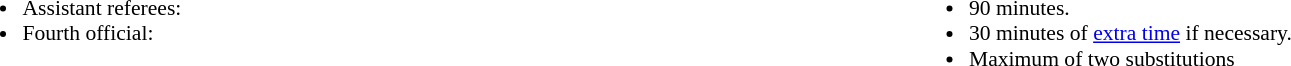<table style="width:100%; font-size:90%">
<tr>
<td style="width:50%; vertical-align:top"><br><ul><li>Assistant referees:</li><li>Fourth official:</li></ul></td>
<td style="width:50%; vertical-align:top"><br><ul><li>90 minutes.</li><li>30 minutes of <a href='#'>extra time</a> if necessary.</li><li>Maximum of two substitutions</li></ul></td>
</tr>
</table>
